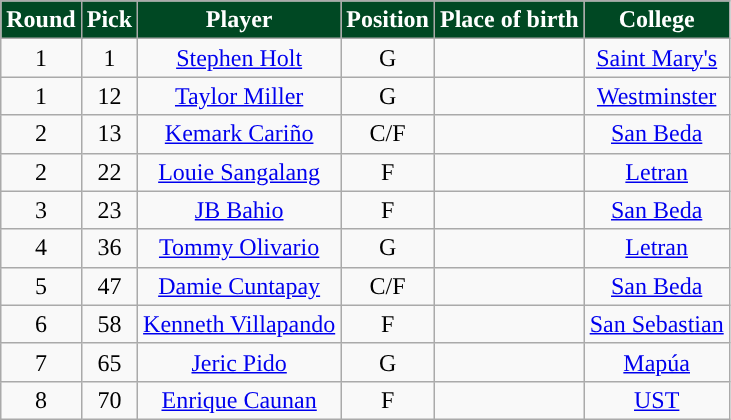<table class="wikitable sortable sortable" style="text-align:center">
<tr>
<th style="background:#004823; color:#FFFFFF; ">Round</th>
<th style="background:#004823; color:#FFFFFF; ">Pick</th>
<th style="background:#004823; color:#FFFFFF; ">Player</th>
<th style="background:#004823; color:#FFFFFF; ">Position</th>
<th style="background:#004823; color:#FFFFFF; ">Place of birth</th>
<th style="background:#004823; color:#FFFFFF; ">College</th>
</tr>
<tr>
<td>1</td>
<td>1</td>
<td><a href='#'>Stephen Holt</a></td>
<td>G</td>
<td></td>
<td><a href='#'>Saint Mary's</a></td>
</tr>
<tr>
<td>1</td>
<td>12</td>
<td><a href='#'>Taylor Miller</a></td>
<td>G</td>
<td></td>
<td><a href='#'>Westminster</a></td>
</tr>
<tr>
<td>2</td>
<td>13</td>
<td><a href='#'>Kemark Cariño</a></td>
<td>C/F</td>
<td></td>
<td><a href='#'>San Beda</a></td>
</tr>
<tr>
<td>2</td>
<td>22</td>
<td><a href='#'>Louie Sangalang</a></td>
<td>F</td>
<td></td>
<td><a href='#'>Letran</a></td>
</tr>
<tr>
<td>3</td>
<td>23</td>
<td><a href='#'>JB Bahio</a></td>
<td>F</td>
<td></td>
<td><a href='#'>San Beda</a></td>
</tr>
<tr>
<td>4</td>
<td>36</td>
<td><a href='#'>Tommy Olivario</a></td>
<td>G</td>
<td></td>
<td><a href='#'>Letran</a></td>
</tr>
<tr>
<td>5</td>
<td>47</td>
<td><a href='#'>Damie Cuntapay</a></td>
<td>C/F</td>
<td></td>
<td><a href='#'>San Beda</a></td>
</tr>
<tr>
<td>6</td>
<td>58</td>
<td><a href='#'>Kenneth Villapando</a></td>
<td>F</td>
<td></td>
<td><a href='#'>San Sebastian</a></td>
</tr>
<tr>
<td>7</td>
<td>65</td>
<td><a href='#'>Jeric Pido</a></td>
<td>G</td>
<td></td>
<td><a href='#'>Mapúa</a></td>
</tr>
<tr>
<td>8</td>
<td>70</td>
<td><a href='#'>Enrique Caunan</a></td>
<td>F</td>
<td></td>
<td><a href='#'>UST</a></td>
</tr>
</table>
